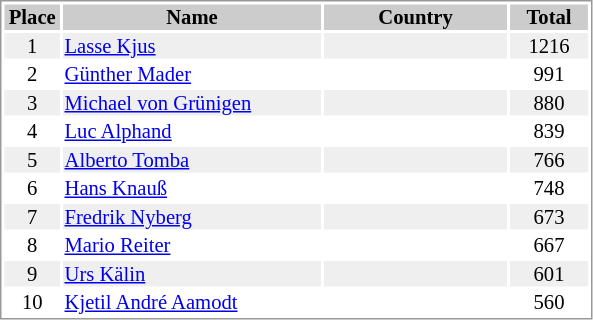<table border="0" style="border: 1px solid #999; background-color:#FFFFFF; text-align:center; font-size:86%; line-height:15px;">
<tr align="center" bgcolor="#CCCCCC">
<th width=35>Place</th>
<th width=170>Name</th>
<th width=120>Country</th>
<th width=50>Total</th>
</tr>
<tr bgcolor="#EFEFEF">
<td>1</td>
<td align="left"><a href='#'>Lasse Kjus</a></td>
<td align="left"></td>
<td>1216</td>
</tr>
<tr>
<td>2</td>
<td align="left"><a href='#'>Günther Mader</a></td>
<td align="left"></td>
<td>991</td>
</tr>
<tr bgcolor="#EFEFEF">
<td>3</td>
<td align="left"><a href='#'>Michael von Grünigen</a></td>
<td align="left"> </td>
<td>880</td>
</tr>
<tr>
<td>4</td>
<td align="left"><a href='#'>Luc Alphand</a></td>
<td align="left"></td>
<td>839</td>
</tr>
<tr bgcolor="#EFEFEF">
<td>5</td>
<td align="left"><a href='#'>Alberto Tomba</a></td>
<td align="left"></td>
<td>766</td>
</tr>
<tr>
<td>6</td>
<td align="left"><a href='#'>Hans Knauß</a></td>
<td align="left"></td>
<td>748</td>
</tr>
<tr bgcolor="#EFEFEF">
<td>7</td>
<td align="left"><a href='#'>Fredrik Nyberg</a></td>
<td align="left"></td>
<td>673</td>
</tr>
<tr>
<td>8</td>
<td align="left"><a href='#'>Mario Reiter</a></td>
<td align="left"></td>
<td>667</td>
</tr>
<tr bgcolor="#EFEFEF">
<td>9</td>
<td align="left"><a href='#'>Urs Kälin</a></td>
<td align="left"> </td>
<td>601</td>
</tr>
<tr>
<td>10</td>
<td align="left"><a href='#'>Kjetil André Aamodt</a></td>
<td align="left"></td>
<td>560</td>
</tr>
</table>
